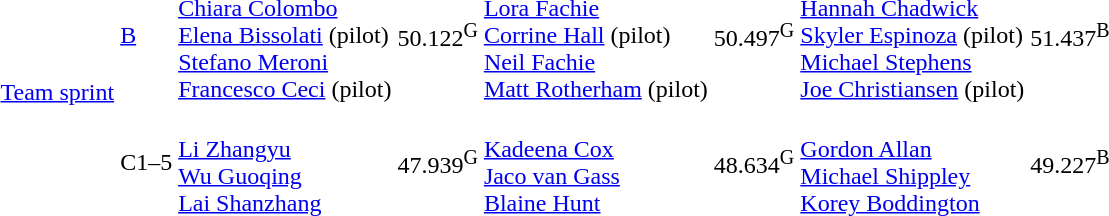<table>
<tr>
<td rowspan=2><a href='#'>Team sprint</a></td>
<td><a href='#'>B</a></td>
<td><br><a href='#'>Chiara Colombo</a><br><a href='#'>Elena Bissolati</a> (pilot)<br><a href='#'>Stefano Meroni</a><br><a href='#'>Francesco Ceci</a> (pilot)</td>
<td>50.122<sup>G</sup></td>
<td><br><a href='#'>Lora Fachie</a><br><a href='#'>Corrine Hall</a> (pilot)<br><a href='#'>Neil Fachie</a><br><a href='#'>Matt Rotherham</a> (pilot)</td>
<td>50.497<sup>G</sup></td>
<td><br><a href='#'>Hannah Chadwick</a><br><a href='#'>Skyler Espinoza</a> (pilot)<br><a href='#'>Michael Stephens</a><br><a href='#'>Joe Christiansen</a> (pilot)</td>
<td>51.437<sup>B</sup></td>
</tr>
<tr>
<td>C1–5</td>
<td><br> <a href='#'>Li Zhangyu</a><br><a href='#'>Wu Guoqing</a><br><a href='#'>Lai Shanzhang</a></td>
<td>47.939<sup>G</sup></td>
<td><br><a href='#'>Kadeena Cox</a><br><a href='#'>Jaco van Gass</a><br><a href='#'>Blaine Hunt</a></td>
<td>48.634<sup>G</sup></td>
<td><br><a href='#'>Gordon Allan</a><br><a href='#'>Michael Shippley</a><br><a href='#'>Korey Boddington</a></td>
<td>49.227<sup>B</sup></td>
</tr>
</table>
